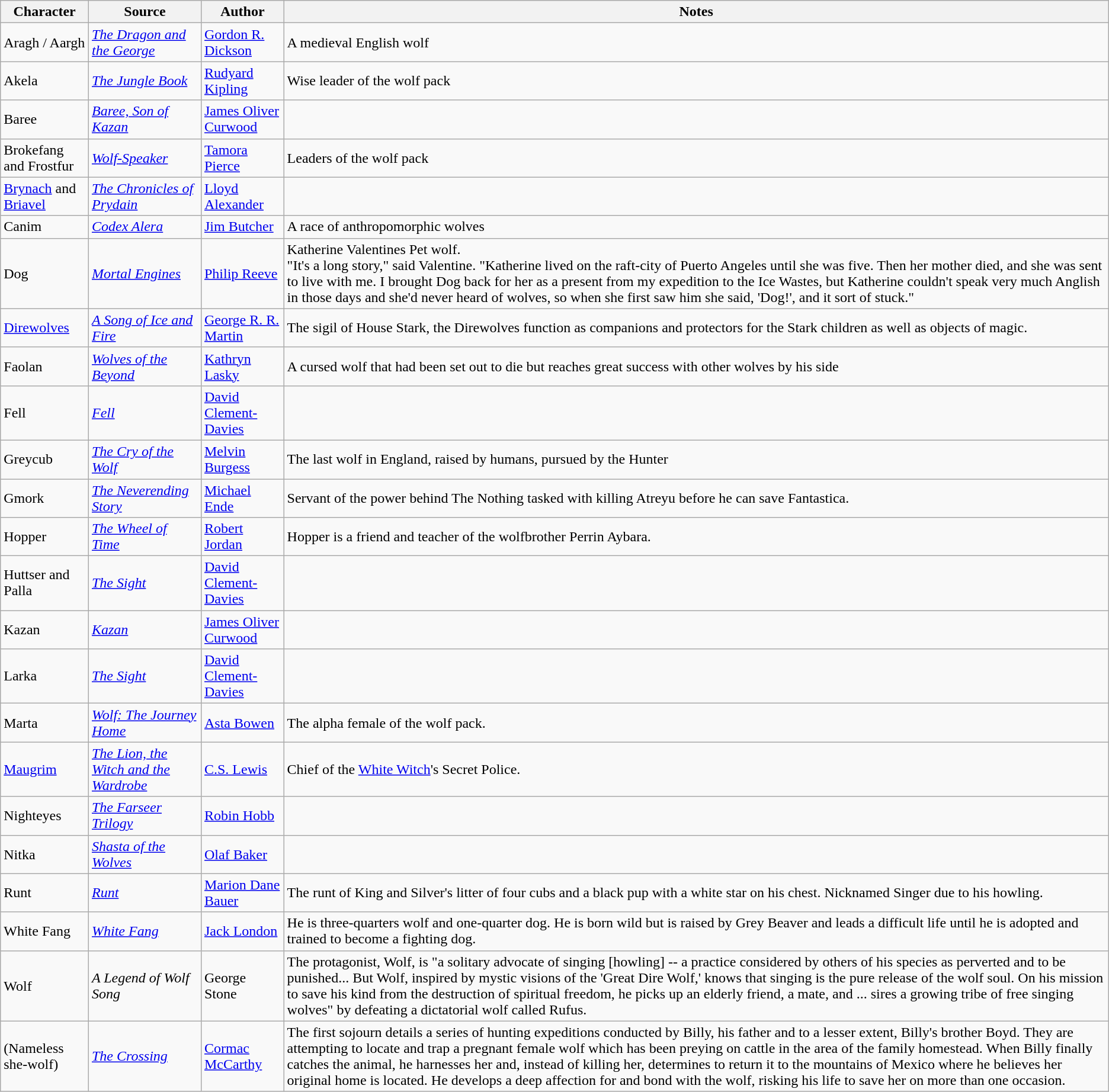<table class="wikitable sortable">
<tr>
<th>Character</th>
<th>Source</th>
<th>Author</th>
<th>Notes</th>
</tr>
<tr>
<td>Aragh / Aargh</td>
<td><em><a href='#'>The Dragon and the George</a></em></td>
<td><a href='#'>Gordon R. Dickson</a></td>
<td>A medieval English wolf</td>
</tr>
<tr>
<td>Akela</td>
<td><em><a href='#'>The Jungle Book</a></em></td>
<td><a href='#'>Rudyard Kipling</a></td>
<td>Wise leader of the wolf pack</td>
</tr>
<tr>
<td>Baree</td>
<td><em><a href='#'>Baree, Son of Kazan</a></em></td>
<td><a href='#'>James Oliver Curwood</a></td>
<td></td>
</tr>
<tr>
<td>Brokefang and Frostfur</td>
<td><em><a href='#'>Wolf-Speaker</a></em></td>
<td><a href='#'>Tamora Pierce</a></td>
<td>Leaders of the wolf pack</td>
</tr>
<tr>
<td><a href='#'>Brynach</a> and <a href='#'>Briavel</a></td>
<td><em><a href='#'>The Chronicles of Prydain</a></em></td>
<td><a href='#'>Lloyd Alexander</a></td>
<td></td>
</tr>
<tr>
<td>Canim</td>
<td><em><a href='#'>Codex Alera</a></em></td>
<td><a href='#'>Jim Butcher</a></td>
<td>A race of anthropomorphic wolves</td>
</tr>
<tr>
<td>Dog</td>
<td><em><a href='#'>Mortal Engines</a></em></td>
<td><a href='#'>Philip Reeve</a></td>
<td>Katherine Valentines Pet wolf.<br>"It's a long story," said Valentine. "Katherine lived on the raft-city of Puerto Angeles until she was five. Then her mother died, and she was sent to live with me. I brought Dog back for her as a present from my expedition to the Ice Wastes, but Katherine couldn't speak very much Anglish in those days and she'd never heard of wolves, so when she first saw him she said, 'Dog!', and it sort of stuck."</td>
</tr>
<tr>
<td><a href='#'>Direwolves</a></td>
<td><em><a href='#'>A Song of Ice and Fire</a></em></td>
<td><a href='#'>George R. R. Martin</a></td>
<td>The sigil of House Stark, the Direwolves function as companions and protectors for the Stark children as well as objects of magic.</td>
</tr>
<tr>
<td>Faolan</td>
<td><em><a href='#'>Wolves of the Beyond</a></em></td>
<td><a href='#'>Kathryn Lasky</a></td>
<td>A cursed wolf that had been set out to die but reaches great success with other wolves by his side</td>
</tr>
<tr>
<td>Fell</td>
<td><em><a href='#'>Fell</a></em></td>
<td><a href='#'>David Clement-Davies</a></td>
<td></td>
</tr>
<tr>
<td>Greycub</td>
<td><em><a href='#'>The Cry of the Wolf</a></em></td>
<td><a href='#'>Melvin Burgess</a></td>
<td>The last wolf in England, raised by humans, pursued by the Hunter</td>
</tr>
<tr>
<td>Gmork</td>
<td><em><a href='#'>The Neverending Story</a></em></td>
<td><a href='#'>Michael Ende</a></td>
<td>Servant of the power behind The Nothing tasked with killing Atreyu before he can save Fantastica.</td>
</tr>
<tr>
<td>Hopper</td>
<td><em><a href='#'>The Wheel of Time</a></em></td>
<td><a href='#'>Robert Jordan</a></td>
<td>Hopper is a friend and teacher of the wolfbrother Perrin Aybara.</td>
</tr>
<tr>
<td>Huttser and Palla</td>
<td><em><a href='#'>The Sight</a></em></td>
<td><a href='#'>David Clement-Davies</a></td>
<td></td>
</tr>
<tr>
<td>Kazan</td>
<td><em><a href='#'>Kazan</a></em></td>
<td><a href='#'>James Oliver Curwood</a></td>
<td></td>
</tr>
<tr>
<td>Larka</td>
<td><em><a href='#'>The Sight</a></em></td>
<td><a href='#'>David Clement-Davies</a></td>
<td></td>
</tr>
<tr>
<td>Marta</td>
<td><em><a href='#'>Wolf: The Journey Home</a></em></td>
<td><a href='#'>Asta Bowen</a></td>
<td>The alpha female of the wolf pack.</td>
</tr>
<tr>
<td><a href='#'>Maugrim</a></td>
<td><em><a href='#'>The Lion, the Witch and the Wardrobe</a></em></td>
<td><a href='#'>C.S. Lewis</a></td>
<td>Chief of the <a href='#'>White Witch</a>'s Secret Police.</td>
</tr>
<tr>
<td>Nighteyes</td>
<td><em><a href='#'>The Farseer Trilogy</a></em></td>
<td><a href='#'>Robin Hobb</a></td>
<td></td>
</tr>
<tr>
<td>Nitka</td>
<td><em><a href='#'>Shasta of the Wolves</a></em></td>
<td><a href='#'>Olaf Baker</a></td>
<td></td>
</tr>
<tr>
<td>Runt</td>
<td><em><a href='#'>Runt</a></em></td>
<td><a href='#'>Marion Dane Bauer</a></td>
<td>The runt of King and Silver's litter of four cubs and a black pup with a white star on his chest. Nicknamed Singer due to his howling.</td>
</tr>
<tr>
<td>White Fang</td>
<td><em><a href='#'>White Fang</a></em></td>
<td><a href='#'>Jack London</a></td>
<td>He is three-quarters wolf and one-quarter dog. He is born wild but is raised by Grey Beaver and leads a difficult life until he is adopted and trained to become a fighting dog.</td>
</tr>
<tr>
<td>Wolf</td>
<td><em>A Legend of Wolf Song</em></td>
<td>George Stone</td>
<td>The protagonist, Wolf, is "a solitary advocate of singing [howling] -- a practice considered by others of his species as perverted and to be punished... But Wolf, inspired by mystic visions of the 'Great Dire Wolf,' knows that singing is the pure release of the wolf soul. On his mission to save his kind from the destruction of spiritual freedom, he picks up an elderly friend, a mate, and ... sires a growing tribe of free singing wolves" by defeating a dictatorial wolf called Rufus.</td>
</tr>
<tr>
<td>(Nameless she-wolf)</td>
<td><em><a href='#'>The Crossing</a></em></td>
<td><a href='#'>Cormac McCarthy</a></td>
<td>The first sojourn details a series of hunting expeditions conducted by Billy, his father and to a lesser extent, Billy's brother Boyd. They are attempting to locate and trap a pregnant female wolf which has been preying on cattle in the area of the family homestead. When Billy finally catches the animal, he harnesses her and, instead of killing her, determines to return it to the mountains of Mexico where he believes her original home is located. He develops a deep affection for and bond with the wolf, risking his life to save her on more than one occasion.</td>
</tr>
</table>
